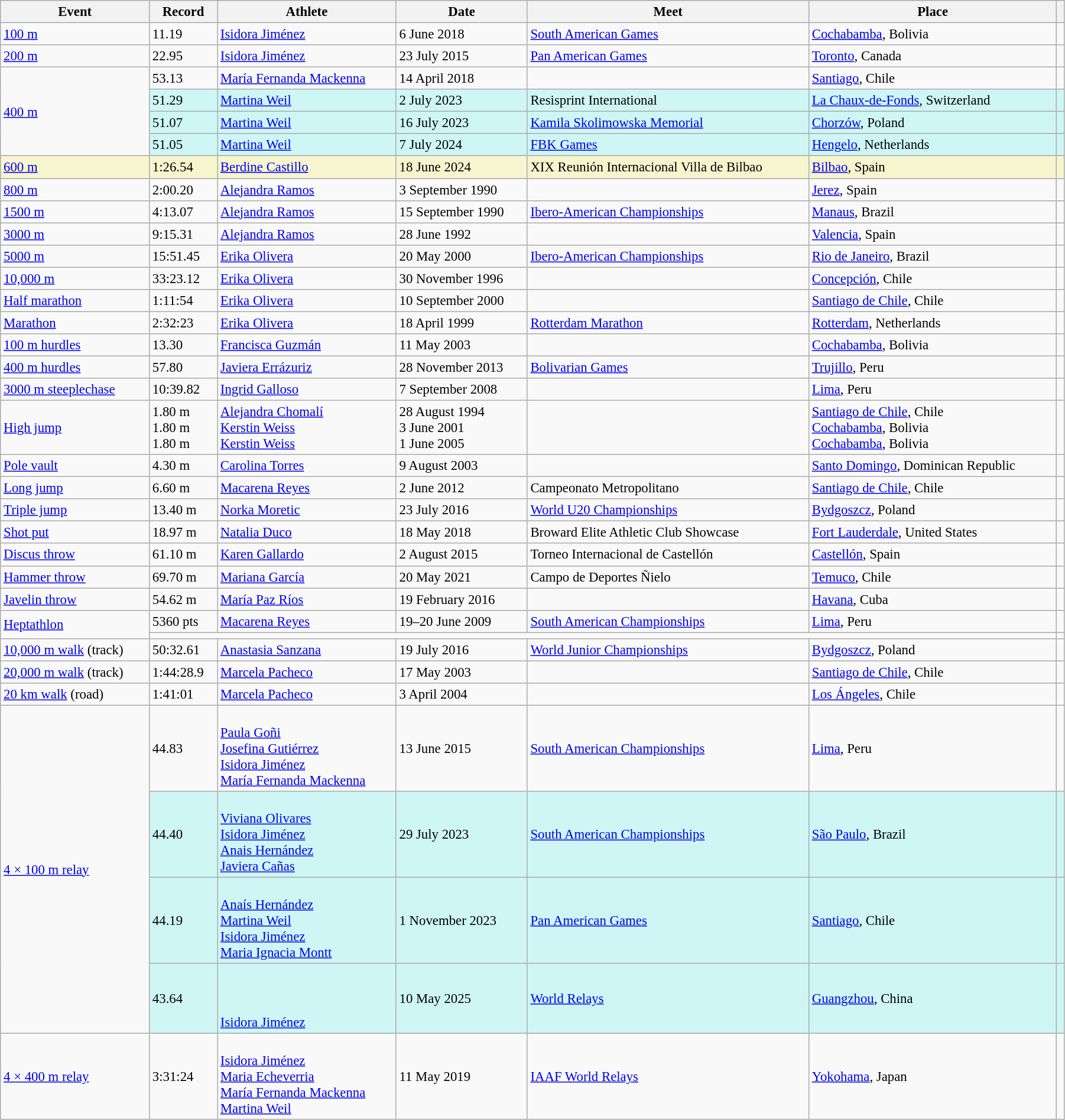<table class="wikitable" style="font-size:95%; width: 95%;">
<tr>
<th>Event</th>
<th>Record</th>
<th>Athlete</th>
<th>Date</th>
<th>Meet</th>
<th>Place</th>
<th></th>
</tr>
<tr>
<td><a href='#'>100 m</a></td>
<td>11.19  </td>
<td><a href='#'>Isidora Jiménez</a></td>
<td>6 June 2018</td>
<td><a href='#'>South American Games</a></td>
<td><a href='#'>Cochabamba</a>, Bolivia</td>
<td></td>
</tr>
<tr>
<td><a href='#'>200 m</a></td>
<td>22.95 </td>
<td><a href='#'>Isidora Jiménez</a></td>
<td>23 July 2015</td>
<td><a href='#'>Pan American Games</a></td>
<td><a href='#'>Toronto</a>, Canada</td>
<td></td>
</tr>
<tr>
<td rowspan=4><a href='#'>400 m</a></td>
<td>53.13</td>
<td><a href='#'>María Fernanda Mackenna</a></td>
<td>14 April 2018</td>
<td></td>
<td><a href='#'>Santiago</a>, Chile</td>
<td></td>
</tr>
<tr bgcolor=#CEF6F5>
<td>51.29</td>
<td><a href='#'>Martina Weil</a></td>
<td>2 July 2023</td>
<td>Resisprint International</td>
<td><a href='#'>La Chaux-de-Fonds</a>, Switzerland</td>
<td></td>
</tr>
<tr bgcolor="#CEF6F5">
<td>51.07</td>
<td><a href='#'>Martina Weil</a></td>
<td>16 July 2023</td>
<td><a href='#'>Kamila Skolimowska Memorial</a></td>
<td><a href='#'>Chorzów</a>, Poland</td>
<td></td>
</tr>
<tr bgcolor=#CEF6F5>
<td>51.05</td>
<td><a href='#'>Martina Weil</a></td>
<td>7 July 2024</td>
<td><a href='#'>FBK Games</a></td>
<td><a href='#'>Hengelo</a>, Netherlands</td>
<td></td>
</tr>
<tr style="background:#f6F5CE;">
<td><a href='#'>600 m</a></td>
<td>1:26.54</td>
<td><a href='#'>Berdine Castillo</a></td>
<td>18 June 2024</td>
<td>XIX Reunión Internacional Villa de Bilbao</td>
<td><a href='#'>Bilbao</a>, Spain</td>
<td></td>
</tr>
<tr>
<td><a href='#'>800 m</a></td>
<td>2:00.20</td>
<td><a href='#'>Alejandra Ramos</a></td>
<td>3 September 1990</td>
<td></td>
<td><a href='#'>Jerez</a>, Spain</td>
<td></td>
</tr>
<tr>
<td><a href='#'>1500 m</a></td>
<td>4:13.07</td>
<td><a href='#'>Alejandra Ramos</a></td>
<td>15 September 1990</td>
<td><a href='#'>Ibero-American Championships</a></td>
<td><a href='#'>Manaus</a>, Brazil</td>
<td></td>
</tr>
<tr>
<td><a href='#'>3000 m</a></td>
<td>9:15.31</td>
<td><a href='#'>Alejandra Ramos</a></td>
<td>28 June 1992</td>
<td></td>
<td><a href='#'>Valencia</a>, Spain</td>
<td></td>
</tr>
<tr>
<td><a href='#'>5000 m</a></td>
<td>15:51.45</td>
<td><a href='#'>Erika Olivera</a></td>
<td>20 May 2000</td>
<td><a href='#'>Ibero-American Championships</a></td>
<td><a href='#'>Rio de Janeiro</a>, Brazil</td>
<td></td>
</tr>
<tr>
<td><a href='#'>10,000 m</a></td>
<td>33:23.12</td>
<td><a href='#'>Erika Olivera</a></td>
<td>30 November 1996</td>
<td></td>
<td><a href='#'>Concepción</a>, Chile</td>
<td></td>
</tr>
<tr>
<td><a href='#'>Half marathon</a></td>
<td>1:11:54</td>
<td><a href='#'>Erika Olivera</a></td>
<td>10 September 2000</td>
<td></td>
<td><a href='#'>Santiago de Chile</a>, Chile</td>
<td></td>
</tr>
<tr>
<td><a href='#'>Marathon</a></td>
<td>2:32:23</td>
<td><a href='#'>Erika Olivera</a></td>
<td>18 April 1999</td>
<td><a href='#'>Rotterdam Marathon</a></td>
<td><a href='#'>Rotterdam</a>, Netherlands</td>
<td></td>
</tr>
<tr>
<td><a href='#'>100 m hurdles</a></td>
<td>13.30  </td>
<td><a href='#'>Francisca Guzmán</a></td>
<td>11 May 2003</td>
<td></td>
<td><a href='#'>Cochabamba</a>, Bolivia</td>
<td></td>
</tr>
<tr>
<td><a href='#'>400 m hurdles</a></td>
<td>57.80</td>
<td><a href='#'>Javiera Errázuriz</a></td>
<td>28 November 2013</td>
<td><a href='#'>Bolivarian Games</a></td>
<td><a href='#'>Trujillo</a>, Peru</td>
<td></td>
</tr>
<tr>
<td><a href='#'>3000 m steeplechase</a></td>
<td>10:39.82</td>
<td><a href='#'>Ingrid Galloso</a></td>
<td>7 September 2008</td>
<td></td>
<td><a href='#'>Lima</a>, Peru</td>
<td></td>
</tr>
<tr>
<td><a href='#'>High jump</a></td>
<td>1.80 m<br>1.80 m <br>1.80 m </td>
<td><a href='#'>Alejandra Chomalí</a><br><a href='#'>Kerstin Weiss</a><br><a href='#'>Kerstin Weiss</a></td>
<td>28 August 1994<br>3 June 2001<br>1 June 2005</td>
<td></td>
<td><a href='#'>Santiago de Chile</a>, Chile<br><a href='#'>Cochabamba</a>, Bolivia<br><a href='#'>Cochabamba</a>, Bolivia</td>
<td></td>
</tr>
<tr>
<td><a href='#'>Pole vault</a></td>
<td>4.30 m</td>
<td><a href='#'>Carolina Torres</a></td>
<td>9 August 2003</td>
<td></td>
<td><a href='#'>Santo Domingo</a>, Dominican Republic</td>
<td></td>
</tr>
<tr>
<td><a href='#'>Long jump</a></td>
<td>6.60 m </td>
<td><a href='#'>Macarena Reyes</a></td>
<td>2 June 2012</td>
<td>Campeonato Metropolitano</td>
<td><a href='#'>Santiago de Chile</a>, Chile</td>
<td></td>
</tr>
<tr>
<td><a href='#'>Triple jump</a></td>
<td>13.40 m </td>
<td><a href='#'>Norka Moretic</a></td>
<td>23 July 2016</td>
<td><a href='#'>World U20 Championships</a></td>
<td><a href='#'>Bydgoszcz</a>, Poland</td>
<td></td>
</tr>
<tr>
<td><a href='#'>Shot put</a></td>
<td>18.97 m</td>
<td><a href='#'>Natalia Duco</a></td>
<td>18 May 2018</td>
<td>Broward Elite Athletic Club Showcase</td>
<td><a href='#'>Fort Lauderdale</a>, United States</td>
<td></td>
</tr>
<tr>
<td><a href='#'>Discus throw</a></td>
<td>61.10 m</td>
<td><a href='#'>Karen Gallardo</a></td>
<td>2 August 2015</td>
<td>Torneo Internacional de Castellón</td>
<td><a href='#'>Castellón</a>, Spain</td>
<td></td>
</tr>
<tr>
<td><a href='#'>Hammer throw</a></td>
<td>69.70 m</td>
<td><a href='#'>Mariana García</a></td>
<td>20 May 2021</td>
<td>Campo de Deportes Ñielo</td>
<td><a href='#'>Temuco</a>, Chile</td>
<td></td>
</tr>
<tr>
<td><a href='#'>Javelin throw</a></td>
<td>54.62 m</td>
<td><a href='#'>María Paz Ríos</a></td>
<td>19 February 2016</td>
<td></td>
<td><a href='#'>Havana</a>, Cuba</td>
<td></td>
</tr>
<tr>
<td rowspan=2><a href='#'>Heptathlon</a></td>
<td>5360 pts</td>
<td><a href='#'>Macarena Reyes</a></td>
<td>19–20 June 2009</td>
<td><a href='#'>South American Championships</a></td>
<td><a href='#'>Lima</a>, Peru</td>
<td></td>
</tr>
<tr>
<td colspan=5></td>
<td></td>
</tr>
<tr>
<td><a href='#'>10,000 m walk</a> (track)</td>
<td>50:32.61</td>
<td><a href='#'>Anastasia Sanzana</a></td>
<td>19 July 2016</td>
<td><a href='#'>World Junior Championships</a></td>
<td><a href='#'>Bydgoszcz</a>, Poland</td>
<td></td>
</tr>
<tr>
<td><a href='#'>20,000 m walk</a> (track)</td>
<td>1:44:28.9</td>
<td><a href='#'>Marcela Pacheco</a></td>
<td>17 May 2003</td>
<td></td>
<td><a href='#'>Santiago de Chile</a>, Chile</td>
<td></td>
</tr>
<tr>
<td><a href='#'>20 km walk</a> (road)</td>
<td>1:41:01</td>
<td><a href='#'>Marcela Pacheco</a></td>
<td>3 April 2004</td>
<td></td>
<td><a href='#'>Los Ángeles</a>, Chile</td>
<td></td>
</tr>
<tr>
<td rowspan=4><a href='#'>4 × 100 m relay</a></td>
<td>44.83</td>
<td><br><a href='#'>Paula Goñi</a><br><a href='#'>Josefina Gutiérrez</a><br><a href='#'>Isidora Jiménez</a><br><a href='#'>María Fernanda Mackenna</a></td>
<td>13 June 2015</td>
<td><a href='#'>South American Championships</a></td>
<td><a href='#'>Lima</a>, Peru</td>
<td></td>
</tr>
<tr bgcolor="#CEF6F5">
<td>44.40</td>
<td><br><a href='#'>Viviana Olivares</a><br><a href='#'>Isidora Jiménez</a><br><a href='#'>Anais Hernández</a><br><a href='#'>Javiera Cañas</a></td>
<td>29 July 2023</td>
<td><a href='#'>South American Championships</a></td>
<td><a href='#'>São Paulo</a>, Brazil</td>
<td></td>
</tr>
<tr bgcolor="#CEF6F5">
<td>44.19</td>
<td><br><a href='#'>Anaís Hernández</a><br><a href='#'>Martina Weil</a><br><a href='#'>Isidora Jiménez</a><br><a href='#'>Maria Ignacia Montt</a></td>
<td>1 November 2023</td>
<td><a href='#'>Pan American Games</a></td>
<td><a href='#'>Santiago</a>, Chile</td>
<td></td>
</tr>
<tr bgcolor="#CEF6F5">
<td>43.64</td>
<td><br><br><br><a href='#'>Isidora Jiménez</a><br></td>
<td>10 May 2025</td>
<td><a href='#'>World Relays</a></td>
<td><a href='#'>Guangzhou</a>, China</td>
<td></td>
</tr>
<tr>
<td><a href='#'>4 × 400 m relay</a></td>
<td>3:31:24</td>
<td><br><a href='#'>Isidora Jiménez</a><br><a href='#'>Maria Echeverria</a><br><a href='#'>María Fernanda Mackenna</a><br><a href='#'>Martina Weil</a></td>
<td>11 May 2019</td>
<td><a href='#'>IAAF World Relays</a></td>
<td><a href='#'>Yokohama</a>, Japan</td>
<td></td>
</tr>
</table>
